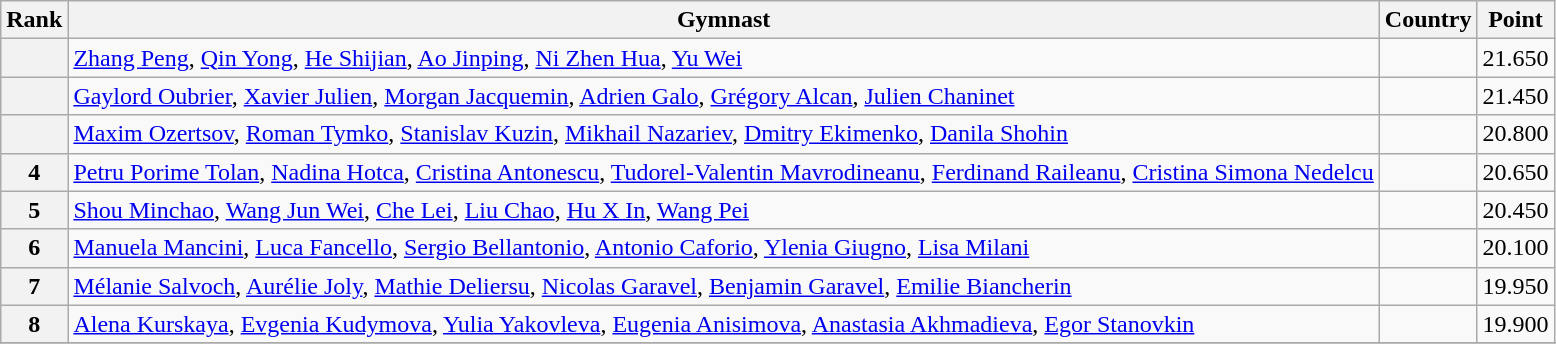<table class="wikitable sortable">
<tr>
<th>Rank</th>
<th>Gymnast</th>
<th>Country</th>
<th>Point</th>
</tr>
<tr>
<th></th>
<td><a href='#'>Zhang Peng</a>, <a href='#'>Qin Yong</a>, <a href='#'>He Shijian</a>, <a href='#'>Ao Jinping</a>, <a href='#'>Ni Zhen Hua</a>, <a href='#'>Yu Wei</a></td>
<td></td>
<td>21.650</td>
</tr>
<tr>
<th></th>
<td><a href='#'>Gaylord Oubrier</a>, <a href='#'>Xavier Julien</a>, <a href='#'>Morgan Jacquemin</a>, <a href='#'>Adrien Galo</a>, <a href='#'>Grégory Alcan</a>, <a href='#'>Julien Chaninet</a></td>
<td></td>
<td>21.450</td>
</tr>
<tr>
<th></th>
<td><a href='#'>Maxim Ozertsov</a>, <a href='#'>Roman Tymko</a>, <a href='#'>Stanislav Kuzin</a>, <a href='#'>Mikhail Nazariev</a>, <a href='#'>Dmitry Ekimenko</a>, <a href='#'>Danila Shohin</a></td>
<td></td>
<td>20.800</td>
</tr>
<tr>
<th>4</th>
<td><a href='#'>Petru Porime Tolan</a>, <a href='#'>Nadina Hotca</a>, <a href='#'>Cristina Antonescu</a>, <a href='#'>Tudorel-Valentin Mavrodineanu</a>, <a href='#'>Ferdinand Raileanu</a>, <a href='#'>Cristina Simona Nedelcu</a></td>
<td></td>
<td>20.650</td>
</tr>
<tr>
<th>5</th>
<td><a href='#'>Shou Minchao</a>, <a href='#'>Wang Jun Wei</a>, <a href='#'>Che Lei</a>, <a href='#'>Liu Chao</a>, <a href='#'>Hu X In</a>, <a href='#'>Wang Pei</a></td>
<td></td>
<td>20.450</td>
</tr>
<tr>
<th>6</th>
<td><a href='#'>Manuela Mancini</a>, <a href='#'>Luca Fancello</a>, <a href='#'>Sergio Bellantonio</a>, <a href='#'>Antonio Caforio</a>, <a href='#'>Ylenia Giugno</a>, <a href='#'>Lisa Milani</a></td>
<td></td>
<td>20.100</td>
</tr>
<tr>
<th>7</th>
<td><a href='#'>Mélanie Salvoch</a>, <a href='#'>Aurélie Joly</a>, <a href='#'>Mathie Deliersu</a>, <a href='#'>Nicolas Garavel</a>, <a href='#'>Benjamin Garavel</a>, <a href='#'>Emilie Biancherin</a></td>
<td></td>
<td>19.950</td>
</tr>
<tr>
<th>8</th>
<td><a href='#'>Alena Kurskaya</a>, <a href='#'>Evgenia Kudymova</a>, <a href='#'>Yulia Yakovleva</a>, <a href='#'>Eugenia Anisimova</a>, <a href='#'>Anastasia Akhmadieva</a>, <a href='#'>Egor Stanovkin</a></td>
<td></td>
<td>19.900</td>
</tr>
<tr>
</tr>
</table>
